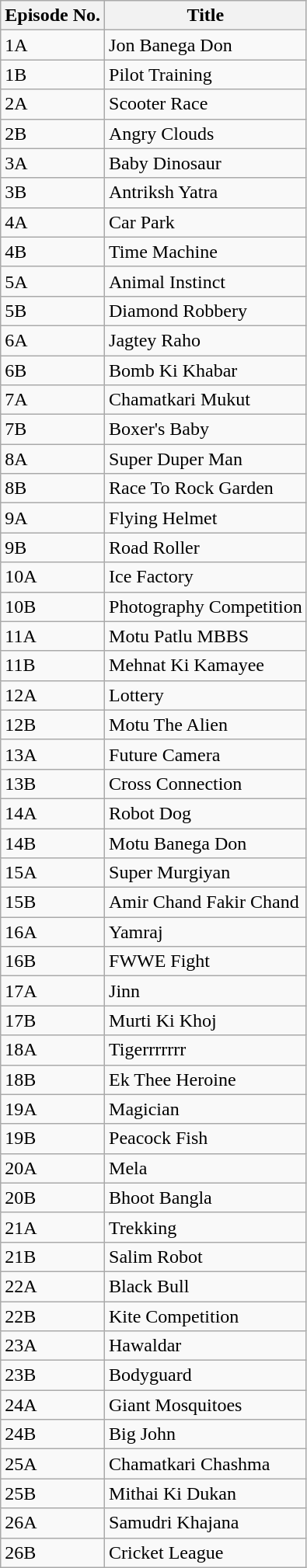<table class="wikitable">
<tr>
<th>Episode No.</th>
<th>Title</th>
</tr>
<tr>
<td>1A</td>
<td>Jon Banega Don</td>
</tr>
<tr>
<td>1B</td>
<td>Pilot Training</td>
</tr>
<tr>
<td>2A</td>
<td>Scooter Race</td>
</tr>
<tr>
<td>2B</td>
<td>Angry Clouds</td>
</tr>
<tr>
<td>3A</td>
<td>Baby Dinosaur</td>
</tr>
<tr>
<td>3B</td>
<td>Antriksh Yatra</td>
</tr>
<tr>
<td>4A</td>
<td>Car Park</td>
</tr>
<tr>
<td>4B</td>
<td>Time Machine</td>
</tr>
<tr>
<td>5A</td>
<td>Animal Instinct</td>
</tr>
<tr>
<td>5B</td>
<td>Diamond Robbery</td>
</tr>
<tr>
<td>6A</td>
<td>Jagtey Raho</td>
</tr>
<tr>
<td>6B</td>
<td>Bomb Ki Khabar</td>
</tr>
<tr>
<td>7A</td>
<td>Chamatkari Mukut</td>
</tr>
<tr>
<td>7B</td>
<td>Boxer's Baby</td>
</tr>
<tr>
<td>8A</td>
<td>Super Duper Man</td>
</tr>
<tr>
<td>8B</td>
<td>Race To Rock Garden</td>
</tr>
<tr>
<td>9A</td>
<td>Flying Helmet</td>
</tr>
<tr>
<td>9B</td>
<td>Road Roller</td>
</tr>
<tr>
<td>10A</td>
<td>Ice Factory</td>
</tr>
<tr>
<td>10B</td>
<td>Photography Competition</td>
</tr>
<tr>
<td>11A</td>
<td>Motu Patlu MBBS</td>
</tr>
<tr>
<td>11B</td>
<td>Mehnat Ki Kamayee</td>
</tr>
<tr>
<td>12A</td>
<td>Lottery</td>
</tr>
<tr>
<td>12B</td>
<td>Motu The Alien</td>
</tr>
<tr>
<td>13A</td>
<td>Future Camera</td>
</tr>
<tr>
<td>13B</td>
<td>Cross Connection</td>
</tr>
<tr>
<td>14A</td>
<td>Robot Dog</td>
</tr>
<tr>
<td>14B</td>
<td>Motu Banega Don</td>
</tr>
<tr>
<td>15A</td>
<td>Super Murgiyan</td>
</tr>
<tr>
<td>15B</td>
<td>Amir Chand Fakir Chand</td>
</tr>
<tr>
<td>16A</td>
<td>Yamraj</td>
</tr>
<tr>
<td>16B</td>
<td>FWWE Fight</td>
</tr>
<tr>
<td>17A</td>
<td>Jinn</td>
</tr>
<tr>
<td>17B</td>
<td>Murti Ki Khoj</td>
</tr>
<tr>
<td>18A</td>
<td>Tigerrrrrrr</td>
</tr>
<tr>
<td>18B</td>
<td>Ek Thee Heroine</td>
</tr>
<tr>
<td>19A</td>
<td>Magician</td>
</tr>
<tr>
<td>19B</td>
<td>Peacock Fish</td>
</tr>
<tr>
<td>20A</td>
<td>Mela</td>
</tr>
<tr>
<td>20B</td>
<td>Bhoot Bangla</td>
</tr>
<tr>
<td>21A</td>
<td>Trekking</td>
</tr>
<tr>
<td>21B</td>
<td>Salim Robot</td>
</tr>
<tr>
<td>22A</td>
<td>Black Bull</td>
</tr>
<tr>
<td>22B</td>
<td>Kite Competition</td>
</tr>
<tr>
<td>23A</td>
<td>Hawaldar</td>
</tr>
<tr>
<td>23B</td>
<td>Bodyguard</td>
</tr>
<tr>
<td>24A</td>
<td>Giant Mosquitoes</td>
</tr>
<tr>
<td>24B</td>
<td>Big John</td>
</tr>
<tr>
<td>25A</td>
<td>Chamatkari Chashma</td>
</tr>
<tr>
<td>25B</td>
<td>Mithai Ki Dukan</td>
</tr>
<tr>
<td>26A</td>
<td>Samudri Khajana</td>
</tr>
<tr>
<td>26B</td>
<td>Cricket League</td>
</tr>
</table>
